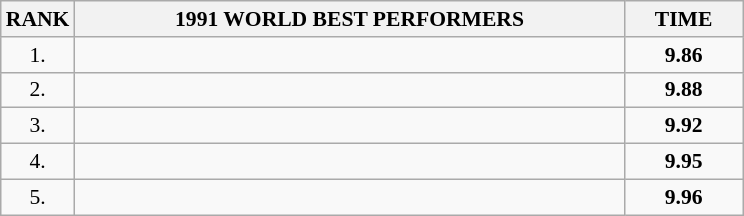<table class="wikitable" style="border-collapse: collapse; font-size: 90%;">
<tr>
<th>RANK</th>
<th align="center" style="width: 25em">1991 WORLD BEST PERFORMERS</th>
<th align="center" style="width: 5em">TIME</th>
</tr>
<tr>
<td align="center">1.</td>
<td></td>
<td align="center"><strong>9.86</strong></td>
</tr>
<tr>
<td align="center">2.</td>
<td></td>
<td align="center"><strong>9.88</strong></td>
</tr>
<tr>
<td align="center">3.</td>
<td></td>
<td align="center"><strong>9.92</strong></td>
</tr>
<tr>
<td align="center">4.</td>
<td></td>
<td align="center"><strong>9.95</strong></td>
</tr>
<tr>
<td align="center">5.</td>
<td></td>
<td align="center"><strong>9.96</strong></td>
</tr>
</table>
